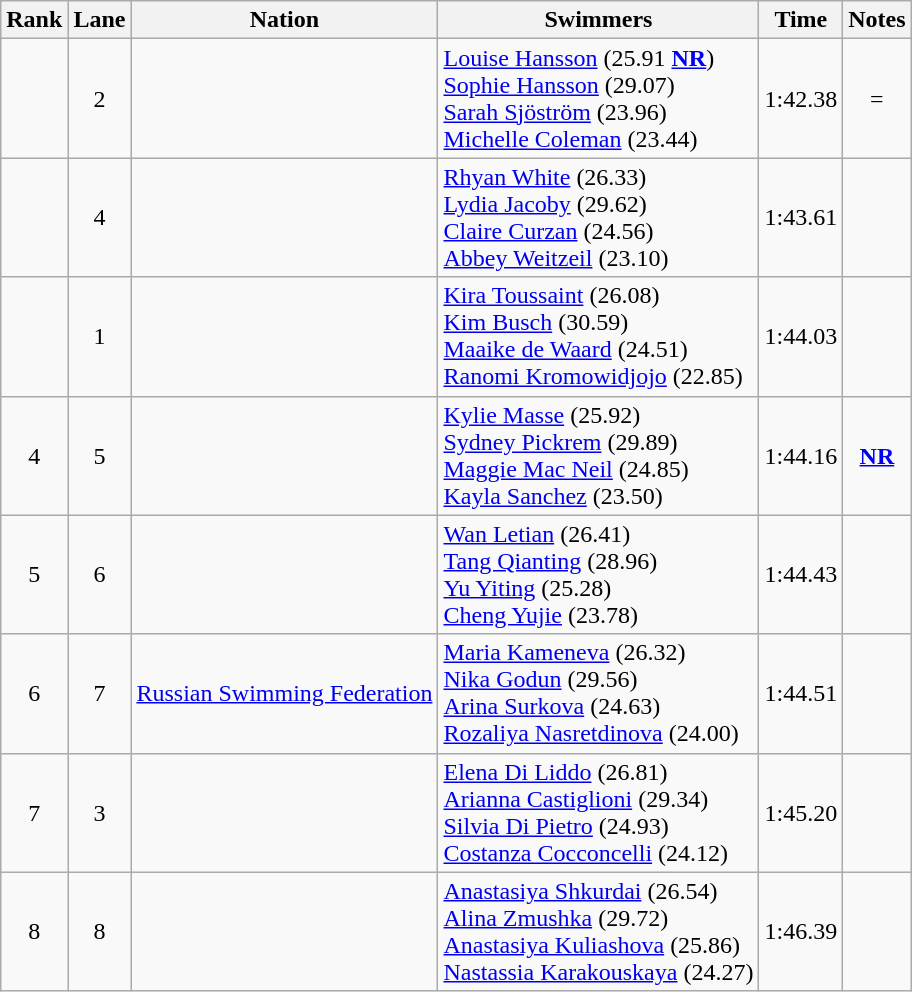<table class="wikitable sortable" style="text-align:center">
<tr>
<th>Rank</th>
<th>Lane</th>
<th>Nation</th>
<th>Swimmers</th>
<th>Time</th>
<th>Notes</th>
</tr>
<tr>
<td></td>
<td>2</td>
<td align=left></td>
<td align=left><a href='#'>Louise Hansson</a> (25.91 <strong><a href='#'>NR</a></strong>)<br><a href='#'>Sophie Hansson</a> (29.07)<br><a href='#'>Sarah Sjöström</a> (23.96)<br><a href='#'>Michelle Coleman</a> (23.44)</td>
<td>1:42.38</td>
<td>=</td>
</tr>
<tr>
<td></td>
<td>4</td>
<td align=left></td>
<td align=left><a href='#'>Rhyan White</a> (26.33)<br><a href='#'>Lydia Jacoby</a> (29.62)<br><a href='#'>Claire Curzan</a> (24.56)<br><a href='#'>Abbey Weitzeil</a> (23.10)</td>
<td>1:43.61</td>
<td></td>
</tr>
<tr>
<td></td>
<td>1</td>
<td align=left></td>
<td align=left><a href='#'>Kira Toussaint</a> (26.08)<br><a href='#'>Kim Busch</a> (30.59)<br><a href='#'>Maaike de Waard</a> (24.51)<br><a href='#'>Ranomi Kromowidjojo</a> (22.85)</td>
<td>1:44.03</td>
<td></td>
</tr>
<tr>
<td>4</td>
<td>5</td>
<td align=left></td>
<td align=left><a href='#'>Kylie Masse</a> (25.92)<br><a href='#'>Sydney Pickrem</a> (29.89)<br><a href='#'>Maggie Mac Neil</a> (24.85)<br><a href='#'>Kayla Sanchez</a> (23.50)</td>
<td>1:44.16</td>
<td><strong><a href='#'>NR</a></strong></td>
</tr>
<tr>
<td>5</td>
<td>6</td>
<td align=left></td>
<td align=left><a href='#'>Wan Letian</a> (26.41)<br><a href='#'>Tang Qianting</a> (28.96)<br><a href='#'>Yu Yiting</a> (25.28)<br><a href='#'>Cheng Yujie</a> (23.78)</td>
<td>1:44.43</td>
<td></td>
</tr>
<tr>
<td>6</td>
<td>7</td>
<td align=left> <a href='#'>Russian Swimming Federation</a></td>
<td align=left><a href='#'>Maria Kameneva</a> (26.32)<br><a href='#'>Nika Godun</a> (29.56)<br><a href='#'>Arina Surkova</a> (24.63)<br><a href='#'>Rozaliya Nasretdinova</a> (24.00)</td>
<td>1:44.51</td>
<td></td>
</tr>
<tr>
<td>7</td>
<td>3</td>
<td align=left></td>
<td align=left><a href='#'>Elena Di Liddo</a> (26.81)<br><a href='#'>Arianna Castiglioni</a> (29.34)<br><a href='#'>Silvia Di Pietro</a> (24.93)<br><a href='#'>Costanza Cocconcelli</a> (24.12)</td>
<td>1:45.20</td>
<td></td>
</tr>
<tr>
<td>8</td>
<td>8</td>
<td align=left></td>
<td align=left><a href='#'>Anastasiya Shkurdai</a> (26.54)<br><a href='#'>Alina Zmushka</a> (29.72)<br><a href='#'>Anastasiya Kuliashova</a> (25.86)<br><a href='#'>Nastassia Karakouskaya</a> (24.27)</td>
<td>1:46.39</td>
<td></td>
</tr>
</table>
